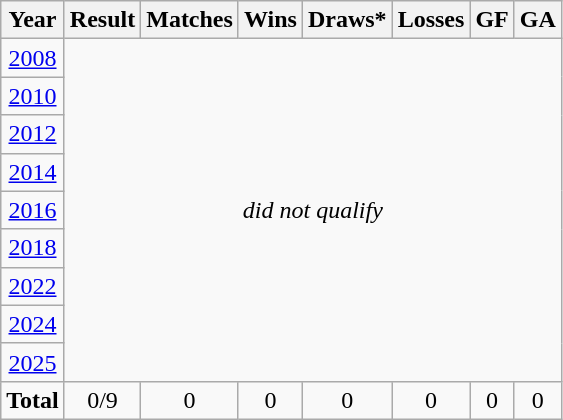<table class="wikitable" style="text-align: center;">
<tr>
<th>Year</th>
<th>Result</th>
<th>Matches</th>
<th>Wins</th>
<th>Draws*</th>
<th>Losses</th>
<th>GF</th>
<th>GA</th>
</tr>
<tr>
<td> <a href='#'>2008</a></td>
<td colspan=7 rowspan=9><em>did not qualify</em></td>
</tr>
<tr>
<td> <a href='#'>2010</a></td>
</tr>
<tr>
<td> <a href='#'>2012</a></td>
</tr>
<tr>
<td> <a href='#'>2014</a></td>
</tr>
<tr>
<td> <a href='#'>2016</a></td>
</tr>
<tr>
<td> <a href='#'>2018</a></td>
</tr>
<tr>
<td> <a href='#'>2022</a></td>
</tr>
<tr>
<td> <a href='#'>2024</a></td>
</tr>
<tr>
<td> <a href='#'>2025</a></td>
</tr>
<tr>
<td><strong>Total</strong></td>
<td>0/9</td>
<td>0</td>
<td>0</td>
<td>0</td>
<td>0</td>
<td>0</td>
<td>0</td>
</tr>
</table>
